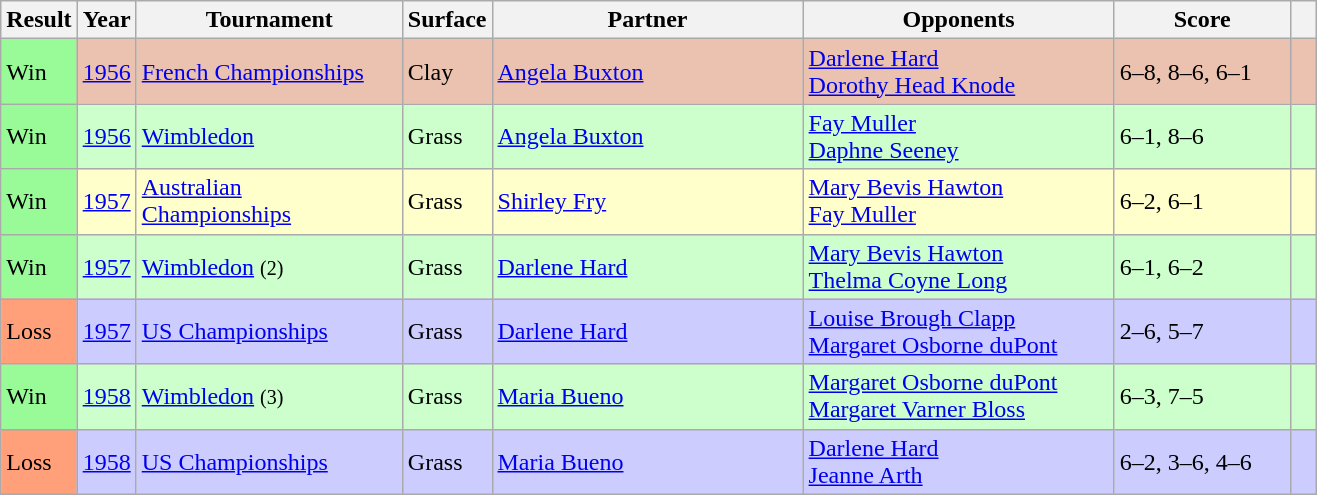<table class="sortable wikitable">
<tr>
<th>Result</th>
<th>Year</th>
<th style="width:170px">Tournament</th>
<th style="width:50px">Surface</th>
<th style="width:200px">Partner</th>
<th style="width:200px">Opponents</th>
<th style="width:110px" class="unsortable">Score</th>
<th style="width:10px; class="unsortable"></th>
</tr>
<tr style="background:#ebc2af;">
<td style="background:#98fb98;">Win</td>
<td><a href='#'>1956</a></td>
<td><a href='#'>French Championships</a></td>
<td>Clay</td>
<td> <a href='#'>Angela Buxton</a></td>
<td> <a href='#'>Darlene Hard</a><br> <a href='#'>Dorothy Head Knode</a></td>
<td>6–8, 8–6, 6–1</td>
<td style="text-align:center;"></td>
</tr>
<tr style="background:#cfc;">
<td style="background:#98fb98;">Win</td>
<td><a href='#'>1956</a></td>
<td><a href='#'>Wimbledon</a></td>
<td>Grass</td>
<td> <a href='#'>Angela Buxton</a></td>
<td> <a href='#'>Fay Muller</a><br> <a href='#'>Daphne Seeney</a></td>
<td>6–1, 8–6</td>
<td style="text-align:center;"></td>
</tr>
<tr style="background:#ffc;">
<td style="background:#98fb98;">Win</td>
<td><a href='#'>1957</a></td>
<td><a href='#'>Australian Championships</a></td>
<td>Grass</td>
<td> <a href='#'>Shirley Fry</a></td>
<td> <a href='#'>Mary Bevis Hawton</a><br> <a href='#'>Fay Muller</a></td>
<td>6–2, 6–1</td>
<td style="text-align:center;"></td>
</tr>
<tr style="background:#cfc;">
<td style="background:#98fb98;">Win</td>
<td><a href='#'>1957</a></td>
<td><a href='#'>Wimbledon</a> <small>(2)</small></td>
<td>Grass</td>
<td> <a href='#'>Darlene Hard</a></td>
<td> <a href='#'>Mary Bevis Hawton</a><br> <a href='#'>Thelma Coyne Long</a></td>
<td>6–1, 6–2</td>
<td style="text-align:center;"></td>
</tr>
<tr style="background:#ccf;">
<td style="background:#ffa07a;">Loss</td>
<td><a href='#'>1957</a></td>
<td><a href='#'>US Championships</a></td>
<td>Grass</td>
<td> <a href='#'>Darlene Hard</a></td>
<td> <a href='#'>Louise Brough Clapp</a><br> <a href='#'>Margaret Osborne duPont</a></td>
<td>2–6, 5–7</td>
<td style="text-align:center;"></td>
</tr>
<tr style="background:#cfc;">
<td style="background:#98fb98;">Win</td>
<td><a href='#'>1958</a></td>
<td><a href='#'>Wimbledon</a> <small>(3)</small></td>
<td>Grass</td>
<td> <a href='#'>Maria Bueno</a></td>
<td> <a href='#'>Margaret Osborne duPont</a><br> <a href='#'>Margaret Varner Bloss</a></td>
<td>6–3, 7–5</td>
<td style="text-align:center;"></td>
</tr>
<tr style="background:#ccf;">
<td style="background:#ffa07a;">Loss</td>
<td><a href='#'>1958</a></td>
<td><a href='#'>US Championships</a></td>
<td>Grass</td>
<td> <a href='#'>Maria Bueno</a></td>
<td> <a href='#'>Darlene Hard</a><br> <a href='#'>Jeanne Arth</a></td>
<td>6–2, 3–6, 4–6</td>
<td style="text-align:center;"></td>
</tr>
</table>
